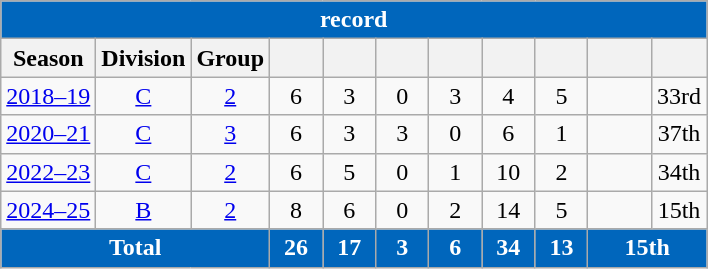<table class="wikitable" style="text-align: center;">
<tr>
<th style="color:white; background:#0066bc;" colspan=11><a href='#'></a> record</th>
</tr>
<tr>
<th>Season</th>
<th>Division</th>
<th>Group</th>
<th width=28></th>
<th width=28></th>
<th width=28></th>
<th width=28></th>
<th width=28></th>
<th width=28></th>
<th width=35></th>
<th width=28></th>
</tr>
<tr>
<td><a href='#'>2018–19</a></td>
<td><a href='#'>C</a></td>
<td><a href='#'>2</a></td>
<td>6</td>
<td>3</td>
<td>0</td>
<td>3</td>
<td>4</td>
<td>5</td>
<td></td>
<td>33rd</td>
</tr>
<tr>
<td><a href='#'>2020–21</a></td>
<td><a href='#'>C</a></td>
<td><a href='#'>3</a></td>
<td>6</td>
<td>3</td>
<td>3</td>
<td>0</td>
<td>6</td>
<td>1</td>
<td></td>
<td>37th</td>
</tr>
<tr>
<td><a href='#'>2022–23</a></td>
<td><a href='#'>C</a></td>
<td><a href='#'>2</a></td>
<td>6</td>
<td>5</td>
<td>0</td>
<td>1</td>
<td>10</td>
<td>2</td>
<td></td>
<td>34th</td>
</tr>
<tr>
<td><a href='#'>2024–25</a></td>
<td><a href='#'>B</a></td>
<td><a href='#'>2</a></td>
<td>8</td>
<td>6</td>
<td>0</td>
<td>2</td>
<td>14</td>
<td>5</td>
<td></td>
<td>15th</td>
</tr>
<tr>
<th style="color:white; background:#0066bc;"colspan=3>Total</th>
<th style="color:white; background:#0066bc;">26</th>
<th style="color:white; background:#0066bc;">17</th>
<th style="color:white; background:#0066bc;">3</th>
<th style="color:white; background:#0066bc;">6</th>
<th style="color:white; background:#0066bc;">34</th>
<th style="color:white; background:#0066bc;">13</th>
<th style="color:white; background:#0066bc;"colspan="2">15th</th>
</tr>
</table>
